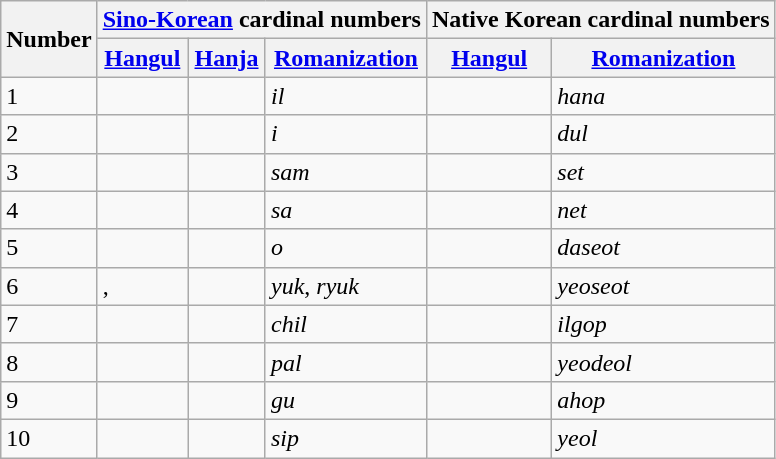<table class="wikitable floatright">
<tr>
<th rowspan="2">Number</th>
<th colspan="3"><a href='#'>Sino-Korean</a> cardinal numbers</th>
<th colspan="2">Native Korean cardinal numbers</th>
</tr>
<tr>
<th><a href='#'>Hangul</a></th>
<th><a href='#'>Hanja</a></th>
<th><a href='#'>Romanization</a></th>
<th><a href='#'>Hangul</a></th>
<th><a href='#'>Romanization</a></th>
</tr>
<tr>
<td>1</td>
<td></td>
<td></td>
<td><em>il</em></td>
<td></td>
<td><em>hana</em></td>
</tr>
<tr>
<td>2</td>
<td></td>
<td></td>
<td><em>i</em></td>
<td></td>
<td><em>dul</em></td>
</tr>
<tr>
<td>3</td>
<td></td>
<td></td>
<td><em>sam</em></td>
<td></td>
<td><em>set</em></td>
</tr>
<tr>
<td>4</td>
<td></td>
<td></td>
<td><em>sa</em></td>
<td></td>
<td><em>net</em></td>
</tr>
<tr>
<td>5</td>
<td></td>
<td></td>
<td><em>o</em></td>
<td></td>
<td><em>daseot</em></td>
</tr>
<tr>
<td>6</td>
<td>, </td>
<td></td>
<td><em>yuk</em>, <em>ryuk</em></td>
<td></td>
<td><em>yeoseot</em></td>
</tr>
<tr>
<td>7</td>
<td></td>
<td></td>
<td><em>chil</em></td>
<td></td>
<td><em>ilgop</em></td>
</tr>
<tr>
<td>8</td>
<td></td>
<td></td>
<td><em>pal</em></td>
<td></td>
<td><em>yeodeol</em></td>
</tr>
<tr>
<td>9</td>
<td></td>
<td></td>
<td><em>gu</em></td>
<td></td>
<td><em>ahop</em></td>
</tr>
<tr>
<td>10</td>
<td></td>
<td></td>
<td><em>sip</em></td>
<td></td>
<td><em>yeol</em></td>
</tr>
</table>
